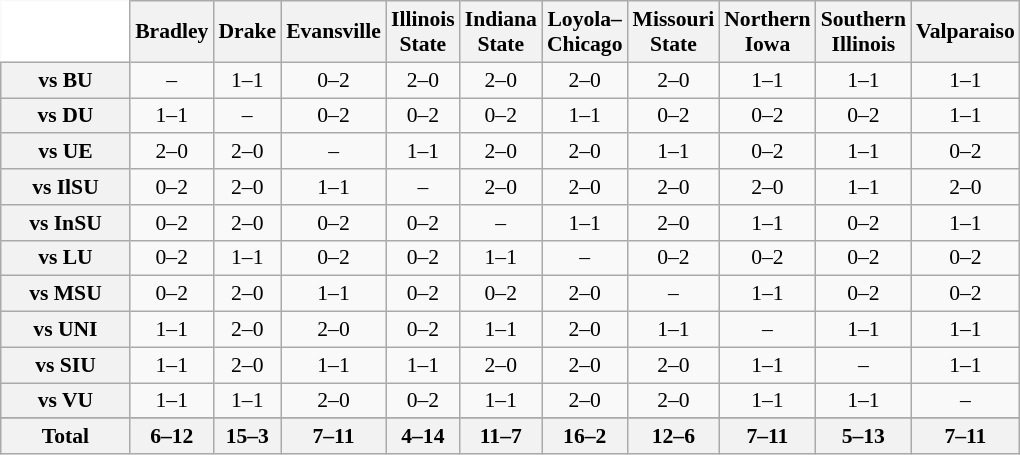<table class="wikitable" style="white-space:nowrap;font-size:90%;">
<tr>
<th colspan=1 style="background:white; border-top-style:hidden; border-left-style:hidden;" width=80> </th>
<th style=>Bradley</th>
<th style=>Drake</th>
<th style=>Evansville</th>
<th style=>Illinois<br>State</th>
<th style=>Indiana<br>State</th>
<th style=>Loyola–<br>Chicago</th>
<th style=>Missouri<br>State</th>
<th style=>Northern<br>Iowa</th>
<th style=>Southern<br>Illinois</th>
<th style=>Valparaiso</th>
</tr>
<tr style="text-align:center;">
<th style=>vs BU</th>
<td>–</td>
<td>1–1</td>
<td>0–2</td>
<td>2–0</td>
<td>2–0</td>
<td>2–0</td>
<td>2–0</td>
<td>1–1</td>
<td>1–1</td>
<td>1–1</td>
</tr>
<tr style="text-align:center;">
<th style=>vs DU</th>
<td>1–1</td>
<td>–</td>
<td>0–2</td>
<td>0–2</td>
<td>0–2</td>
<td>1–1</td>
<td>0–2</td>
<td>0–2</td>
<td>0–2</td>
<td>1–1</td>
</tr>
<tr style="text-align:center;">
<th style=>vs UE</th>
<td>2–0</td>
<td>2–0</td>
<td>–</td>
<td>1–1</td>
<td>2–0</td>
<td>2–0</td>
<td>1–1</td>
<td>0–2</td>
<td>1–1</td>
<td>0–2</td>
</tr>
<tr style="text-align:center;">
<th style=>vs IlSU</th>
<td>0–2</td>
<td>2–0</td>
<td>1–1</td>
<td>–</td>
<td>2–0</td>
<td>2–0</td>
<td>2–0</td>
<td>2–0</td>
<td>1–1</td>
<td>2–0</td>
</tr>
<tr style="text-align:center;">
<th style=>vs InSU</th>
<td>0–2</td>
<td>2–0</td>
<td>0–2</td>
<td>0–2</td>
<td>–</td>
<td>1–1</td>
<td>2–0</td>
<td>1–1</td>
<td>0–2</td>
<td>1–1</td>
</tr>
<tr style="text-align:center;">
<th style=>vs LU</th>
<td>0–2</td>
<td>1–1</td>
<td>0–2</td>
<td>0–2</td>
<td>1–1</td>
<td>–</td>
<td>0–2</td>
<td>0–2</td>
<td>0–2</td>
<td>0–2</td>
</tr>
<tr style="text-align:center;">
<th style=>vs MSU</th>
<td>0–2</td>
<td>2–0</td>
<td>1–1</td>
<td>0–2</td>
<td>0–2</td>
<td>2–0</td>
<td>–</td>
<td>1–1</td>
<td>0–2</td>
<td>0–2</td>
</tr>
<tr style="text-align:center;">
<th style=>vs UNI</th>
<td>1–1</td>
<td>2–0</td>
<td>2–0</td>
<td>0–2</td>
<td>1–1</td>
<td>2–0</td>
<td>1–1</td>
<td>–</td>
<td>1–1</td>
<td>1–1</td>
</tr>
<tr style="text-align:center;">
<th style=>vs SIU</th>
<td>1–1</td>
<td>2–0</td>
<td>1–1</td>
<td>1–1</td>
<td>2–0</td>
<td>2–0</td>
<td>2–0</td>
<td>1–1</td>
<td>–</td>
<td>1–1</td>
</tr>
<tr style="text-align:center;">
<th style=>vs VU</th>
<td>1–1</td>
<td>1–1</td>
<td>2–0</td>
<td>0–2</td>
<td>1–1</td>
<td>2–0</td>
<td>2–0</td>
<td>1–1</td>
<td>1–1</td>
<td>–</td>
</tr>
<tr style="text-align:center;">
</tr>
<tr style="text-align:center;">
<th>Total</th>
<th>6–12</th>
<th>15–3</th>
<th>7–11</th>
<th>4–14</th>
<th>11–7</th>
<th>16–2</th>
<th>12–6</th>
<th>7–11</th>
<th>5–13</th>
<th>7–11</th>
</tr>
</table>
